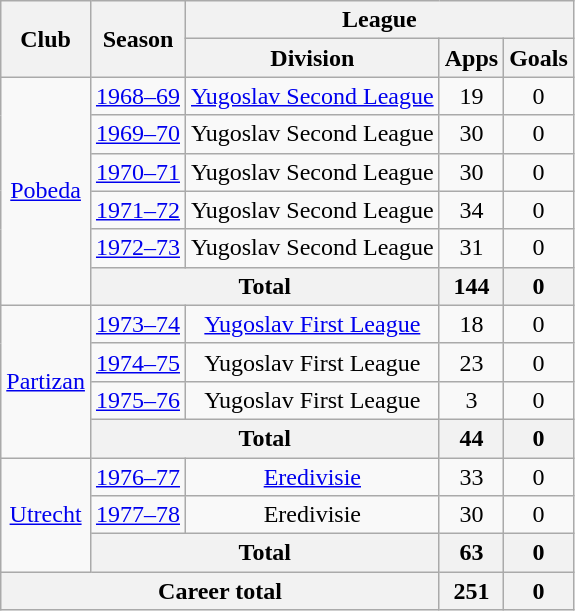<table class="wikitable" style="text-align:center">
<tr>
<th rowspan="2">Club</th>
<th rowspan="2">Season</th>
<th colspan="3">League</th>
</tr>
<tr>
<th>Division</th>
<th>Apps</th>
<th>Goals</th>
</tr>
<tr>
<td rowspan="6"><a href='#'>Pobeda</a></td>
<td><a href='#'>1968–69</a></td>
<td><a href='#'>Yugoslav Second League</a></td>
<td>19</td>
<td>0</td>
</tr>
<tr>
<td><a href='#'>1969–70</a></td>
<td>Yugoslav Second League</td>
<td>30</td>
<td>0</td>
</tr>
<tr>
<td><a href='#'>1970–71</a></td>
<td>Yugoslav Second League</td>
<td>30</td>
<td>0</td>
</tr>
<tr>
<td><a href='#'>1971–72</a></td>
<td>Yugoslav Second League</td>
<td>34</td>
<td>0</td>
</tr>
<tr>
<td><a href='#'>1972–73</a></td>
<td>Yugoslav Second League</td>
<td>31</td>
<td>0</td>
</tr>
<tr>
<th colspan="2">Total</th>
<th>144</th>
<th>0</th>
</tr>
<tr>
<td rowspan="4"><a href='#'>Partizan</a></td>
<td><a href='#'>1973–74</a></td>
<td><a href='#'>Yugoslav First League</a></td>
<td>18</td>
<td>0</td>
</tr>
<tr>
<td><a href='#'>1974–75</a></td>
<td>Yugoslav First League</td>
<td>23</td>
<td>0</td>
</tr>
<tr>
<td><a href='#'>1975–76</a></td>
<td>Yugoslav First League</td>
<td>3</td>
<td>0</td>
</tr>
<tr>
<th colspan="2">Total</th>
<th>44</th>
<th>0</th>
</tr>
<tr>
<td rowspan="3"><a href='#'>Utrecht</a></td>
<td><a href='#'>1976–77</a></td>
<td><a href='#'>Eredivisie</a></td>
<td>33</td>
<td>0</td>
</tr>
<tr>
<td><a href='#'>1977–78</a></td>
<td>Eredivisie</td>
<td>30</td>
<td>0</td>
</tr>
<tr>
<th colspan="2">Total</th>
<th>63</th>
<th>0</th>
</tr>
<tr>
<th colspan="3">Career total</th>
<th>251</th>
<th>0</th>
</tr>
</table>
